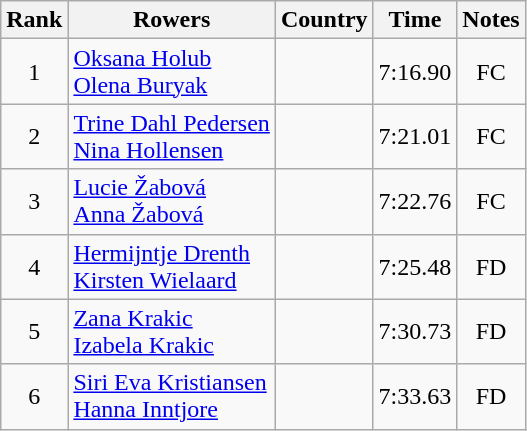<table class="wikitable" style="text-align:center">
<tr>
<th>Rank</th>
<th>Rowers</th>
<th>Country</th>
<th>Time</th>
<th>Notes</th>
</tr>
<tr>
<td>1</td>
<td align="left"><a href='#'>Oksana Holub</a><br><a href='#'>Olena Buryak</a></td>
<td align="left"></td>
<td>7:16.90</td>
<td>FC</td>
</tr>
<tr>
<td>2</td>
<td align="left"><a href='#'>Trine Dahl Pedersen</a><br><a href='#'>Nina Hollensen</a></td>
<td align="left"></td>
<td>7:21.01</td>
<td>FC</td>
</tr>
<tr>
<td>3</td>
<td align="left"><a href='#'>Lucie Žabová</a><br><a href='#'>Anna Žabová</a></td>
<td align="left"></td>
<td>7:22.76</td>
<td>FC</td>
</tr>
<tr>
<td>4</td>
<td align="left"><a href='#'>Hermijntje Drenth</a><br><a href='#'>Kirsten Wielaard</a></td>
<td align="left"></td>
<td>7:25.48</td>
<td>FD</td>
</tr>
<tr>
<td>5</td>
<td align="left"><a href='#'>Zana Krakic</a><br><a href='#'>Izabela Krakic</a></td>
<td align="left"></td>
<td>7:30.73</td>
<td>FD</td>
</tr>
<tr>
<td>6</td>
<td align="left"><a href='#'>Siri Eva Kristiansen</a><br><a href='#'>Hanna Inntjore</a></td>
<td align="left"></td>
<td>7:33.63</td>
<td>FD</td>
</tr>
</table>
